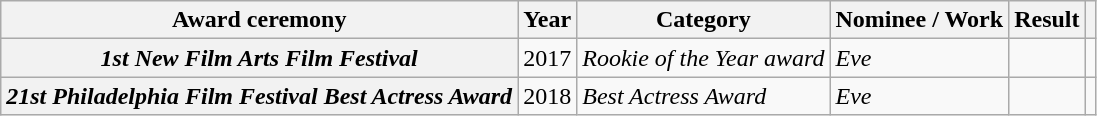<table class="wikitable plainrowheaders sortable">
<tr>
<th scope="col">Award ceremony</th>
<th scope="col">Year</th>
<th scope="col">Category</th>
<th scope="col">Nominee / Work</th>
<th scope="col">Result</th>
<th scope="col" class="unsortable"></th>
</tr>
<tr>
<th scope="row"><em>1st New Film Arts Film Festival</em></th>
<td>2017</td>
<td><em>Rookie of the Year award</em></td>
<td><em>Eve</em></td>
<td></td>
<td></td>
</tr>
<tr>
<th scope="row"><em>21st Philadelphia Film Festival Best Actress Award</em></th>
<td>2018</td>
<td><em>Best Actress Award</em></td>
<td><em>Eve</em></td>
<td></td>
<td></td>
</tr>
</table>
